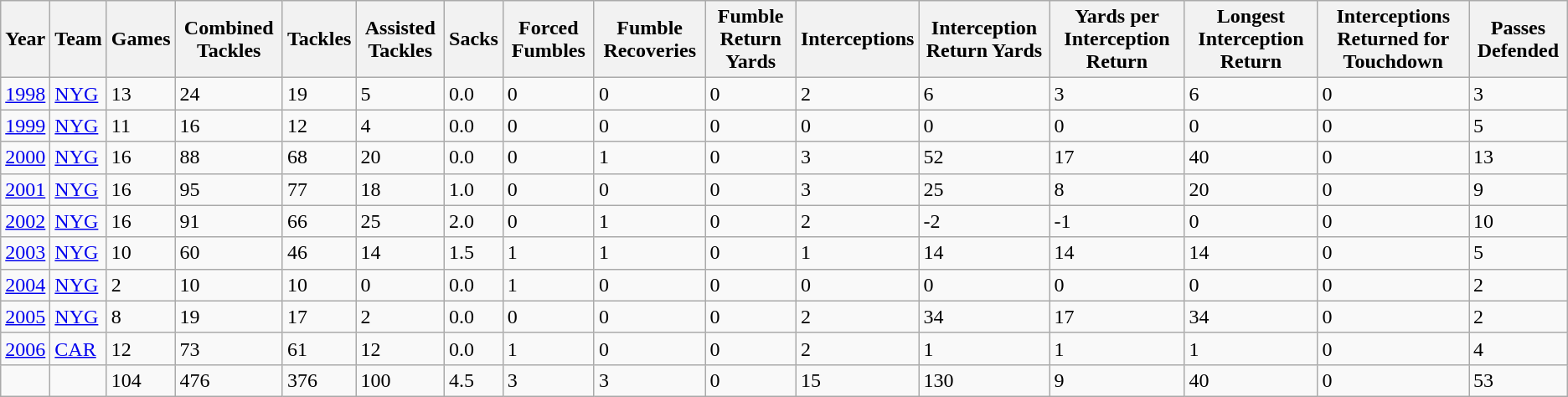<table class="wikitable">
<tr>
<th>Year</th>
<th>Team</th>
<th>Games</th>
<th>Combined Tackles</th>
<th>Tackles</th>
<th>Assisted Tackles</th>
<th>Sacks</th>
<th>Forced Fumbles</th>
<th>Fumble Recoveries</th>
<th>Fumble Return Yards</th>
<th>Interceptions</th>
<th>Interception Return Yards</th>
<th>Yards per Interception Return</th>
<th>Longest Interception Return</th>
<th>Interceptions Returned for Touchdown</th>
<th>Passes Defended</th>
</tr>
<tr>
<td><a href='#'>1998</a></td>
<td><a href='#'>NYG</a></td>
<td>13</td>
<td>24</td>
<td>19</td>
<td>5</td>
<td>0.0</td>
<td>0</td>
<td>0</td>
<td>0</td>
<td>2</td>
<td>6</td>
<td>3</td>
<td>6</td>
<td>0</td>
<td>3</td>
</tr>
<tr>
<td><a href='#'>1999</a></td>
<td><a href='#'>NYG</a></td>
<td>11</td>
<td>16</td>
<td>12</td>
<td>4</td>
<td>0.0</td>
<td>0</td>
<td>0</td>
<td>0</td>
<td>0</td>
<td>0</td>
<td>0</td>
<td>0</td>
<td>0</td>
<td>5</td>
</tr>
<tr>
<td><a href='#'>2000</a></td>
<td><a href='#'>NYG</a></td>
<td>16</td>
<td>88</td>
<td>68</td>
<td>20</td>
<td>0.0</td>
<td>0</td>
<td>1</td>
<td>0</td>
<td>3</td>
<td>52</td>
<td>17</td>
<td>40</td>
<td>0</td>
<td>13</td>
</tr>
<tr>
<td><a href='#'>2001</a></td>
<td><a href='#'>NYG</a></td>
<td>16</td>
<td>95</td>
<td>77</td>
<td>18</td>
<td>1.0</td>
<td>0</td>
<td>0</td>
<td>0</td>
<td>3</td>
<td>25</td>
<td>8</td>
<td>20</td>
<td>0</td>
<td>9</td>
</tr>
<tr>
<td><a href='#'>2002</a></td>
<td><a href='#'>NYG</a></td>
<td>16</td>
<td>91</td>
<td>66</td>
<td>25</td>
<td>2.0</td>
<td>0</td>
<td>1</td>
<td>0</td>
<td>2</td>
<td>-2</td>
<td>-1</td>
<td>0</td>
<td>0</td>
<td>10</td>
</tr>
<tr>
<td><a href='#'>2003</a></td>
<td><a href='#'>NYG</a></td>
<td>10</td>
<td>60</td>
<td>46</td>
<td>14</td>
<td>1.5</td>
<td>1</td>
<td>1</td>
<td>0</td>
<td>1</td>
<td>14</td>
<td>14</td>
<td>14</td>
<td>0</td>
<td>5</td>
</tr>
<tr>
<td><a href='#'>2004</a></td>
<td><a href='#'>NYG</a></td>
<td>2</td>
<td>10</td>
<td>10</td>
<td>0</td>
<td>0.0</td>
<td>1</td>
<td>0</td>
<td>0</td>
<td>0</td>
<td>0</td>
<td>0</td>
<td>0</td>
<td>0</td>
<td>2</td>
</tr>
<tr>
<td><a href='#'>2005</a></td>
<td><a href='#'>NYG</a></td>
<td>8</td>
<td>19</td>
<td>17</td>
<td>2</td>
<td>0.0</td>
<td>0</td>
<td>0</td>
<td>0</td>
<td>2</td>
<td>34</td>
<td>17</td>
<td>34</td>
<td>0</td>
<td>2</td>
</tr>
<tr>
<td><a href='#'>2006</a></td>
<td><a href='#'>CAR</a></td>
<td>12</td>
<td>73</td>
<td>61</td>
<td>12</td>
<td>0.0</td>
<td>1</td>
<td>0</td>
<td>0</td>
<td>2</td>
<td>1</td>
<td>1</td>
<td>1</td>
<td>0</td>
<td>4</td>
</tr>
<tr>
<td></td>
<td></td>
<td>104</td>
<td>476</td>
<td>376</td>
<td>100</td>
<td>4.5</td>
<td>3</td>
<td>3</td>
<td>0</td>
<td>15</td>
<td>130</td>
<td>9</td>
<td>40</td>
<td>0</td>
<td>53</td>
</tr>
</table>
